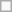<table class=wikitable>
<tr>
<td> </td>
</tr>
</table>
